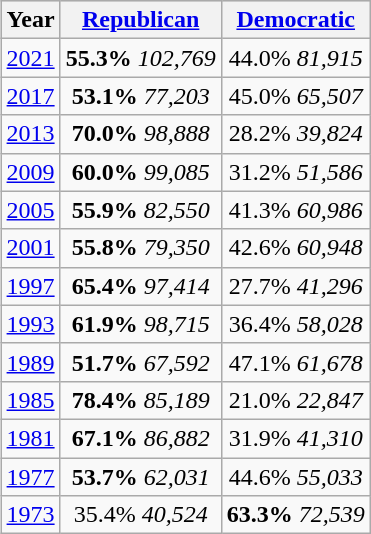<table class="wikitable" style="float:right; margin:1em;">
<tr style="background:lightgrey;">
<th>Year</th>
<th><a href='#'>Republican</a></th>
<th><a href='#'>Democratic</a></th>
</tr>
<tr>
<td align="center" ><a href='#'>2021</a></td>
<td align="center" ><strong>55.3%</strong> <em>102,769</em></td>
<td align="center" >44.0% <em>81,915</em></td>
</tr>
<tr>
<td align="center" ><a href='#'>2017</a></td>
<td align="center" ><strong>53.1%</strong> <em>77,203</em></td>
<td align="center" >45.0% <em>65,507</em></td>
</tr>
<tr>
<td align="center" ><a href='#'>2013</a></td>
<td align="center" ><strong>70.0%</strong> <em>98,888</em></td>
<td align="center" >28.2% <em>39,824</em></td>
</tr>
<tr>
<td align="center" ><a href='#'>2009</a></td>
<td align="center" ><strong>60.0%</strong> <em>99,085</em></td>
<td align="center" >31.2% <em>51,586</em></td>
</tr>
<tr>
<td align="center" ><a href='#'>2005</a></td>
<td align="center" ><strong>55.9%</strong> <em>82,550</em></td>
<td align="center" >41.3% <em>60,986</em></td>
</tr>
<tr>
<td align="center" ><a href='#'>2001</a></td>
<td align="center" ><strong>55.8%</strong> <em>79,350</em></td>
<td align="center" >42.6% <em>60,948</em></td>
</tr>
<tr>
<td align="center" ><a href='#'>1997</a></td>
<td align="center" ><strong>65.4%</strong> <em>97,414</em></td>
<td align="center" >27.7% <em>41,296</em></td>
</tr>
<tr>
<td align="center" ><a href='#'>1993</a></td>
<td align="center" ><strong>61.9%</strong> <em>98,715</em></td>
<td align="center" >36.4% <em>58,028</em></td>
</tr>
<tr>
<td align="center" ><a href='#'>1989</a></td>
<td align="center" ><strong>51.7%</strong> <em>67,592</em></td>
<td align="center" >47.1% <em>61,678</em></td>
</tr>
<tr>
<td align="center" ><a href='#'>1985</a></td>
<td align="center" ><strong>78.4%</strong> <em>85,189</em></td>
<td align="center" >21.0% <em>22,847</em></td>
</tr>
<tr>
<td align="center" ><a href='#'>1981</a></td>
<td align="center" ><strong>67.1%</strong> <em>86,882</em></td>
<td align="center" >31.9% <em>41,310</em></td>
</tr>
<tr>
<td align="center" ><a href='#'>1977</a></td>
<td align="center" ><strong>53.7%</strong> <em>62,031</em></td>
<td align="center" >44.6% <em>55,033</em></td>
</tr>
<tr>
<td align="center" ><a href='#'>1973</a></td>
<td align="center" >35.4% <em>40,524</em></td>
<td align="center" ><strong>63.3%</strong> <em>72,539</em></td>
</tr>
</table>
